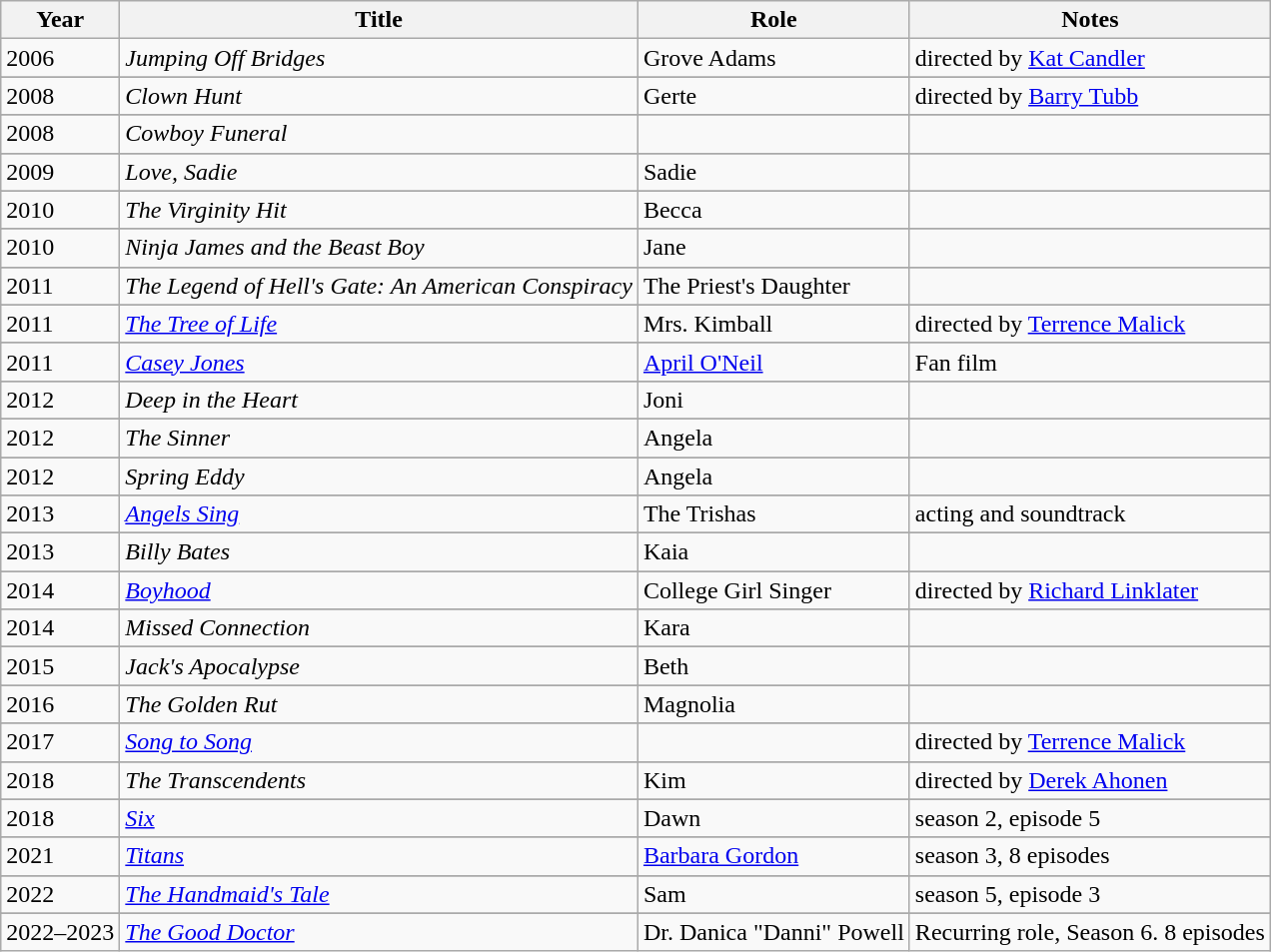<table class="wikitable sortable">
<tr>
<th>Year</th>
<th>Title</th>
<th>Role</th>
<th class="unsortable">Notes</th>
</tr>
<tr>
<td>2006</td>
<td><em>Jumping Off Bridges</em></td>
<td>Grove Adams</td>
<td>directed by <a href='#'>Kat Candler</a></td>
</tr>
<tr>
</tr>
<tr>
<td>2008</td>
<td><em>Clown Hunt</em></td>
<td>Gerte</td>
<td>directed by <a href='#'>Barry Tubb</a></td>
</tr>
<tr>
</tr>
<tr>
<td>2008</td>
<td><em>Cowboy Funeral</em></td>
<td></td>
<td></td>
</tr>
<tr>
</tr>
<tr>
<td>2009</td>
<td><em>Love, Sadie</em></td>
<td>Sadie</td>
<td></td>
</tr>
<tr>
</tr>
<tr>
<td>2010</td>
<td><em>The Virginity Hit</em></td>
<td>Becca</td>
<td></td>
</tr>
<tr>
</tr>
<tr>
<td>2010</td>
<td><em>Ninja James and the Beast Boy</em></td>
<td>Jane</td>
<td></td>
</tr>
<tr>
</tr>
<tr>
<td>2011</td>
<td><em>The Legend of Hell's Gate: An American Conspiracy</em></td>
<td>The Priest's Daughter</td>
<td></td>
</tr>
<tr>
</tr>
<tr>
<td>2011</td>
<td><em><a href='#'>The Tree of Life</a></em></td>
<td>Mrs. Kimball</td>
<td>directed by <a href='#'>Terrence Malick</a></td>
</tr>
<tr>
</tr>
<tr>
<td>2011</td>
<td><em><a href='#'>Casey Jones</a></em></td>
<td><a href='#'>April O'Neil</a></td>
<td>Fan film</td>
</tr>
<tr>
</tr>
<tr>
<td>2012</td>
<td><em>Deep in the Heart</em></td>
<td>Joni</td>
<td></td>
</tr>
<tr>
</tr>
<tr>
<td>2012</td>
<td><em>The Sinner</em></td>
<td>Angela</td>
<td></td>
</tr>
<tr>
</tr>
<tr>
<td>2012</td>
<td><em>Spring Eddy</em></td>
<td>Angela</td>
<td></td>
</tr>
<tr>
</tr>
<tr>
<td>2013</td>
<td><em><a href='#'>Angels Sing</a></em></td>
<td>The Trishas</td>
<td>acting and soundtrack</td>
</tr>
<tr>
</tr>
<tr>
<td>2013</td>
<td><em>Billy Bates</em></td>
<td>Kaia</td>
<td></td>
</tr>
<tr>
</tr>
<tr>
<td>2014</td>
<td><em><a href='#'>Boyhood</a></em></td>
<td>College Girl Singer</td>
<td>directed by <a href='#'>Richard Linklater</a></td>
</tr>
<tr>
</tr>
<tr>
<td>2014</td>
<td><em>Missed Connection</em></td>
<td>Kara</td>
<td></td>
</tr>
<tr>
</tr>
<tr>
<td>2015</td>
<td><em>Jack's Apocalypse</em></td>
<td>Beth</td>
<td></td>
</tr>
<tr>
</tr>
<tr>
<td>2016</td>
<td><em>The Golden Rut</em></td>
<td>Magnolia</td>
<td></td>
</tr>
<tr>
</tr>
<tr>
<td>2017</td>
<td><em><a href='#'>Song to Song</a></em></td>
<td></td>
<td>directed by <a href='#'>Terrence Malick</a></td>
</tr>
<tr>
</tr>
<tr>
<td>2018</td>
<td><em>The Transcendents</em></td>
<td>Kim</td>
<td>directed by <a href='#'>Derek Ahonen</a></td>
</tr>
<tr>
</tr>
<tr>
<td>2018</td>
<td><em><a href='#'>Six</a></em></td>
<td>Dawn</td>
<td>season 2, episode 5</td>
</tr>
<tr>
</tr>
<tr>
<td>2021</td>
<td><em><a href='#'>Titans</a></em></td>
<td><a href='#'>Barbara Gordon</a></td>
<td>season 3, 8 episodes</td>
</tr>
<tr>
</tr>
<tr>
<td>2022</td>
<td><em><a href='#'>The Handmaid's Tale</a></em></td>
<td>Sam</td>
<td>season 5, episode 3</td>
</tr>
<tr>
</tr>
<tr>
<td>2022–2023</td>
<td><a href='#'><em>The Good Doctor</em></a></td>
<td>Dr. Danica "Danni" Powell</td>
<td>Recurring role, Season 6. 8 episodes</td>
</tr>
</table>
